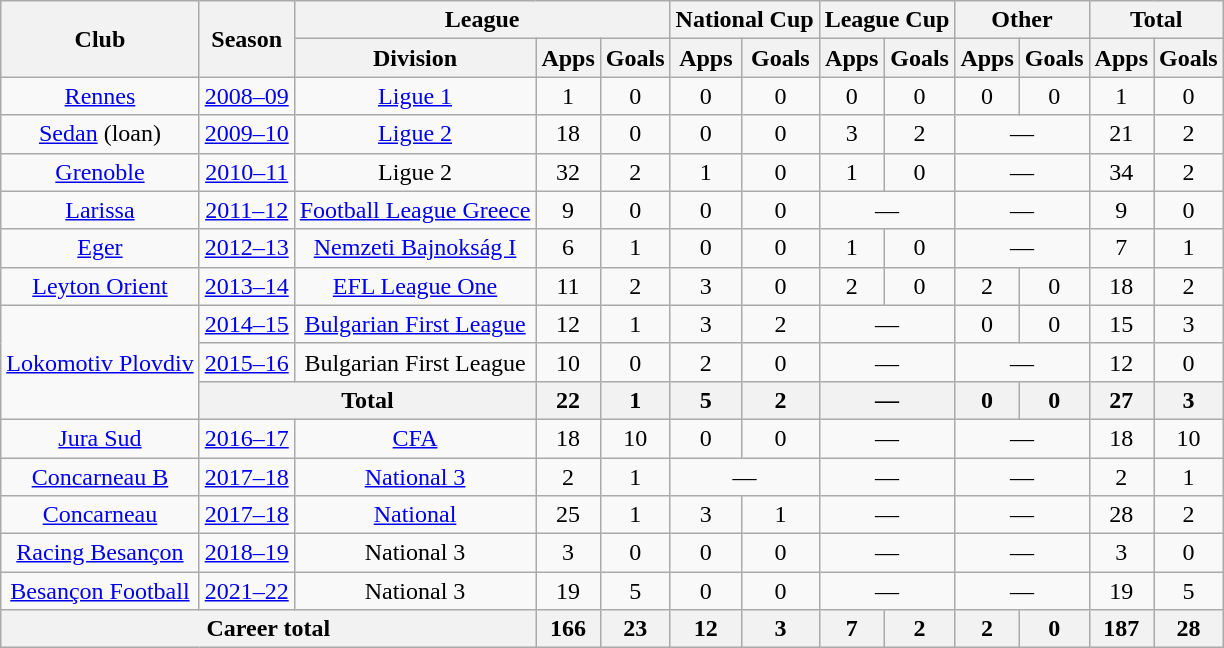<table class="wikitable" style="text-align:center">
<tr>
<th rowspan="2">Club</th>
<th rowspan="2">Season</th>
<th colspan="3">League</th>
<th colspan="2">National Cup</th>
<th colspan="2">League Cup</th>
<th colspan="2">Other</th>
<th colspan="2">Total</th>
</tr>
<tr>
<th>Division</th>
<th>Apps</th>
<th>Goals</th>
<th>Apps</th>
<th>Goals</th>
<th>Apps</th>
<th>Goals</th>
<th>Apps</th>
<th>Goals</th>
<th>Apps</th>
<th>Goals</th>
</tr>
<tr>
<td><a href='#'>Rennes</a></td>
<td><a href='#'>2008–09</a></td>
<td><a href='#'>Ligue 1</a></td>
<td>1</td>
<td>0</td>
<td>0</td>
<td>0</td>
<td>0</td>
<td>0</td>
<td>0</td>
<td>0</td>
<td>1</td>
<td>0</td>
</tr>
<tr>
<td><a href='#'>Sedan</a> (loan)</td>
<td><a href='#'>2009–10</a></td>
<td><a href='#'>Ligue 2</a></td>
<td>18</td>
<td>0</td>
<td>0</td>
<td>0</td>
<td>3</td>
<td>2</td>
<td colspan="2">—</td>
<td>21</td>
<td>2</td>
</tr>
<tr>
<td><a href='#'>Grenoble</a></td>
<td><a href='#'>2010–11</a></td>
<td>Ligue 2</td>
<td>32</td>
<td>2</td>
<td>1</td>
<td>0</td>
<td>1</td>
<td>0</td>
<td colspan="2">—</td>
<td>34</td>
<td>2</td>
</tr>
<tr>
<td><a href='#'>Larissa</a></td>
<td><a href='#'>2011–12</a></td>
<td><a href='#'>Football League Greece</a></td>
<td>9</td>
<td>0</td>
<td>0</td>
<td>0</td>
<td colspan="2">—</td>
<td colspan="2">—</td>
<td>9</td>
<td>0</td>
</tr>
<tr>
<td><a href='#'>Eger</a></td>
<td><a href='#'>2012–13</a></td>
<td><a href='#'>Nemzeti Bajnokság I</a></td>
<td>6</td>
<td>1</td>
<td>0</td>
<td>0</td>
<td>1</td>
<td>0</td>
<td colspan="2">—</td>
<td>7</td>
<td>1</td>
</tr>
<tr>
<td><a href='#'>Leyton Orient</a></td>
<td><a href='#'>2013–14</a></td>
<td><a href='#'>EFL League One</a></td>
<td>11</td>
<td>2</td>
<td>3</td>
<td>0</td>
<td>2</td>
<td>0</td>
<td>2</td>
<td>0</td>
<td>18</td>
<td>2</td>
</tr>
<tr>
<td rowspan="3"><a href='#'>Lokomotiv Plovdiv</a></td>
<td><a href='#'>2014–15</a></td>
<td><a href='#'>Bulgarian First League</a></td>
<td>12</td>
<td>1</td>
<td>3</td>
<td>2</td>
<td colspan="2">—</td>
<td>0</td>
<td>0</td>
<td>15</td>
<td>3</td>
</tr>
<tr>
<td><a href='#'>2015–16</a></td>
<td>Bulgarian First League</td>
<td>10</td>
<td>0</td>
<td>2</td>
<td>0</td>
<td colspan="2">—</td>
<td colspan="2">—</td>
<td>12</td>
<td>0</td>
</tr>
<tr>
<th colspan="2">Total</th>
<th>22</th>
<th>1</th>
<th>5</th>
<th>2</th>
<th colspan="2">—</th>
<th>0</th>
<th>0</th>
<th>27</th>
<th>3</th>
</tr>
<tr>
<td><a href='#'>Jura Sud</a></td>
<td><a href='#'>2016–17</a></td>
<td><a href='#'>CFA</a></td>
<td>18</td>
<td>10</td>
<td>0</td>
<td>0</td>
<td colspan="2">—</td>
<td colspan="2">—</td>
<td>18</td>
<td>10</td>
</tr>
<tr>
<td><a href='#'>Concarneau B</a></td>
<td><a href='#'>2017–18</a></td>
<td><a href='#'>National 3</a></td>
<td>2</td>
<td>1</td>
<td colspan="2">—</td>
<td colspan="2">—</td>
<td colspan="2">—</td>
<td>2</td>
<td>1</td>
</tr>
<tr>
<td><a href='#'>Concarneau</a></td>
<td><a href='#'>2017–18</a></td>
<td><a href='#'>National</a></td>
<td>25</td>
<td>1</td>
<td>3</td>
<td>1</td>
<td colspan="2">—</td>
<td colspan="2">—</td>
<td>28</td>
<td>2</td>
</tr>
<tr>
<td><a href='#'>Racing Besançon</a></td>
<td><a href='#'>2018–19</a></td>
<td>National 3</td>
<td>3</td>
<td>0</td>
<td>0</td>
<td>0</td>
<td colspan="2">—</td>
<td colspan="2">—</td>
<td>3</td>
<td>0</td>
</tr>
<tr>
<td><a href='#'>Besançon Football</a></td>
<td><a href='#'>2021–22</a></td>
<td>National 3</td>
<td>19</td>
<td>5</td>
<td>0</td>
<td>0</td>
<td colspan="2">—</td>
<td colspan="2">—</td>
<td>19</td>
<td>5</td>
</tr>
<tr>
<th colspan="3">Career total</th>
<th>166</th>
<th>23</th>
<th>12</th>
<th>3</th>
<th>7</th>
<th>2</th>
<th>2</th>
<th>0</th>
<th>187</th>
<th>28</th>
</tr>
</table>
